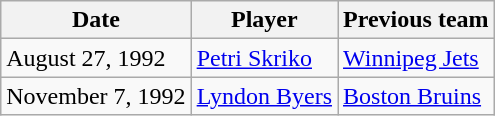<table class="wikitable">
<tr>
<th>Date</th>
<th>Player</th>
<th>Previous team</th>
</tr>
<tr>
<td>August 27, 1992</td>
<td><a href='#'>Petri Skriko</a></td>
<td><a href='#'>Winnipeg Jets</a></td>
</tr>
<tr>
<td>November 7, 1992</td>
<td><a href='#'>Lyndon Byers</a></td>
<td><a href='#'>Boston Bruins</a></td>
</tr>
</table>
